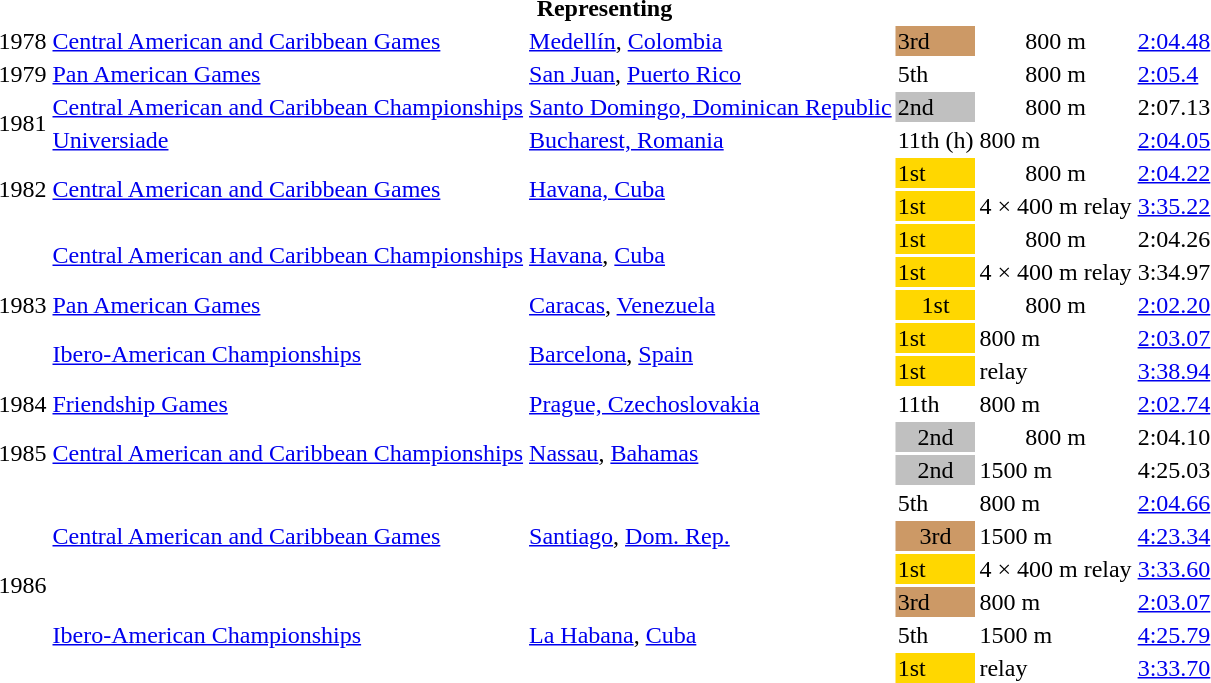<table>
<tr>
<th colspan="6">Representing </th>
</tr>
<tr>
<td>1978</td>
<td><a href='#'>Central American and Caribbean Games</a></td>
<td><a href='#'>Medellín</a>, <a href='#'>Colombia</a></td>
<td bgcolor="cc9966">3rd</td>
<td align="center">800 m</td>
<td><a href='#'>2:04.48</a></td>
</tr>
<tr>
<td>1979</td>
<td><a href='#'>Pan American Games</a></td>
<td><a href='#'>San Juan</a>, <a href='#'>Puerto Rico</a></td>
<td>5th</td>
<td align="center">800 m</td>
<td><a href='#'>2:05.4</a></td>
</tr>
<tr>
<td rowspan=2>1981</td>
<td><a href='#'>Central American and Caribbean Championships</a></td>
<td><a href='#'>Santo Domingo, Dominican Republic</a></td>
<td bgcolor="silver">2nd</td>
<td align="center">800 m</td>
<td>2:07.13</td>
</tr>
<tr>
<td><a href='#'>Universiade</a></td>
<td><a href='#'>Bucharest, Romania</a></td>
<td>11th (h)</td>
<td>800 m</td>
<td><a href='#'>2:04.05</a></td>
</tr>
<tr>
<td rowspan=2>1982</td>
<td rowspan=2><a href='#'>Central American and Caribbean Games</a></td>
<td rowspan=2><a href='#'>Havana, Cuba</a></td>
<td bgcolor="gold">1st</td>
<td align="center">800 m</td>
<td><a href='#'>2:04.22</a></td>
</tr>
<tr>
<td bgcolor=gold>1st</td>
<td>4 × 400 m relay</td>
<td><a href='#'>3:35.22</a></td>
</tr>
<tr>
<td rowspan=5>1983</td>
<td rowspan=2><a href='#'>Central American and Caribbean Championships</a></td>
<td rowspan=2><a href='#'>Havana</a>, <a href='#'>Cuba</a></td>
<td bgcolor="gold">1st</td>
<td align="center">800 m</td>
<td>2:04.26</td>
</tr>
<tr>
<td bgcolor=gold>1st</td>
<td>4 × 400 m relay</td>
<td>3:34.97</td>
</tr>
<tr>
<td><a href='#'>Pan American Games</a></td>
<td><a href='#'>Caracas</a>, <a href='#'>Venezuela</a></td>
<td bgcolor="gold" align="center">1st</td>
<td align="center">800 m</td>
<td><a href='#'>2:02.20</a></td>
</tr>
<tr>
<td rowspan=2><a href='#'>Ibero-American Championships</a></td>
<td rowspan=2><a href='#'>Barcelona</a>, <a href='#'>Spain</a></td>
<td bgcolor=gold>1st</td>
<td>800 m</td>
<td><a href='#'>2:03.07</a></td>
</tr>
<tr>
<td bgcolor=gold>1st</td>
<td> relay</td>
<td><a href='#'>3:38.94</a></td>
</tr>
<tr>
<td>1984</td>
<td><a href='#'>Friendship Games</a></td>
<td><a href='#'>Prague, Czechoslovakia</a></td>
<td>11th</td>
<td>800 m</td>
<td><a href='#'>2:02.74</a></td>
</tr>
<tr>
<td rowspan=2>1985</td>
<td rowspan=2><a href='#'>Central American and Caribbean Championships</a></td>
<td rowspan=2><a href='#'>Nassau</a>, <a href='#'>Bahamas</a></td>
<td bgcolor="silver" align="center">2nd</td>
<td align="center">800 m</td>
<td>2:04.10</td>
</tr>
<tr>
<td bgcolor="silver" align="center">2nd</td>
<td>1500 m</td>
<td>4:25.03</td>
</tr>
<tr>
<td rowspan=6>1986</td>
<td rowspan=3><a href='#'>Central American and Caribbean Games</a></td>
<td rowspan=3><a href='#'>Santiago</a>, <a href='#'>Dom. Rep.</a></td>
<td>5th</td>
<td>800 m</td>
<td><a href='#'>2:04.66</a></td>
</tr>
<tr>
<td bgcolor="cc9966" align="center">3rd</td>
<td>1500 m</td>
<td><a href='#'>4:23.34</a></td>
</tr>
<tr>
<td bgcolor=gold>1st</td>
<td>4 × 400 m relay</td>
<td><a href='#'>3:33.60</a></td>
</tr>
<tr>
<td rowspan=3><a href='#'>Ibero-American Championships</a></td>
<td rowspan=3><a href='#'>La Habana</a>, <a href='#'>Cuba</a></td>
<td bgcolor="cc9966">3rd</td>
<td>800 m</td>
<td><a href='#'>2:03.07</a></td>
</tr>
<tr>
<td>5th</td>
<td>1500 m</td>
<td><a href='#'>4:25.79</a></td>
</tr>
<tr>
<td bgcolor=gold>1st</td>
<td> relay</td>
<td><a href='#'>3:33.70</a></td>
</tr>
</table>
